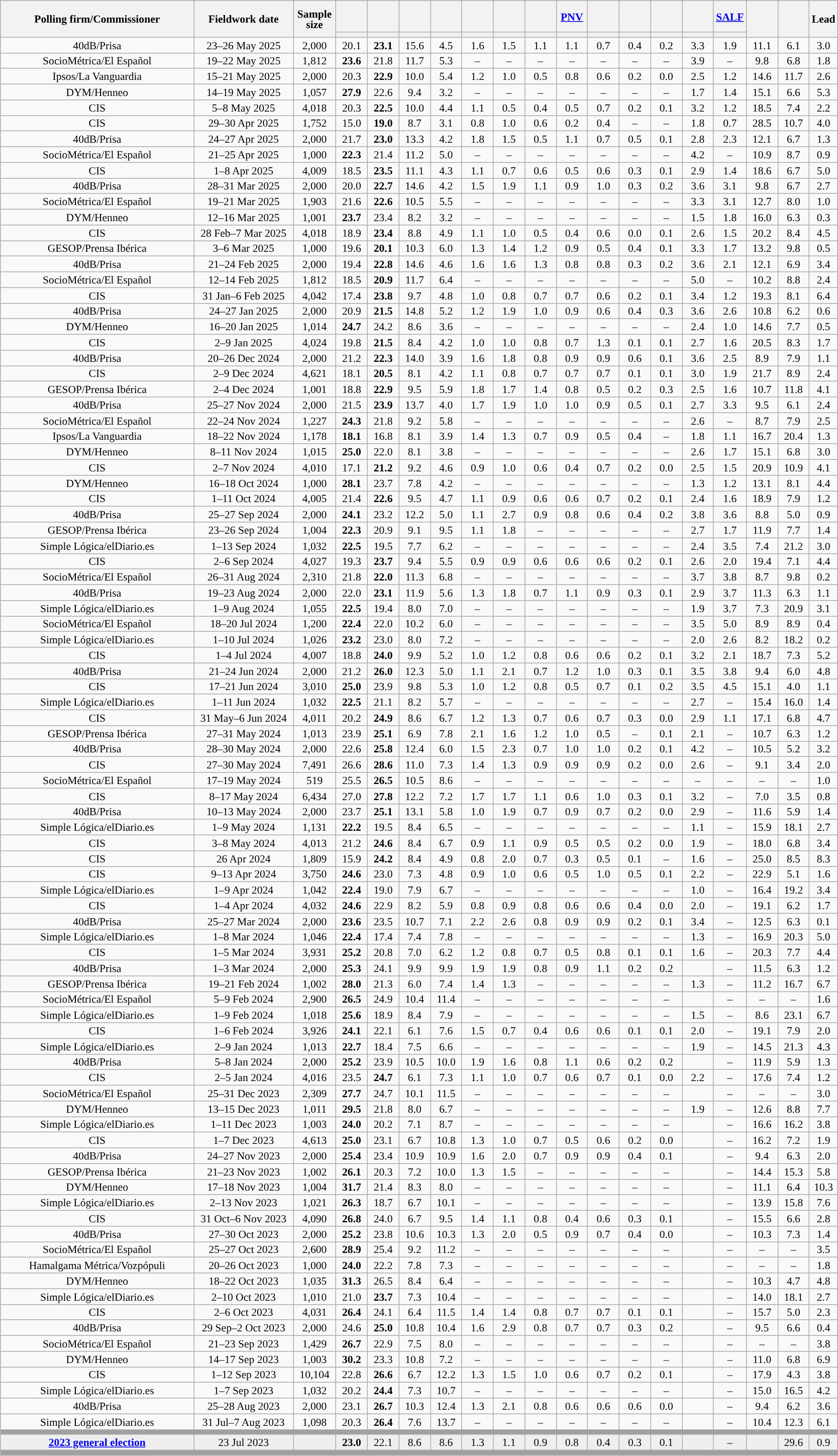<table class="wikitable collapsible collapsed" style="text-align:center; font-size:90%; line-height:14px;">
<tr style="height:42px;">
<th style="width:250px;" rowspan="2">Polling firm/Commissioner</th>
<th style="width:125px;" rowspan="2">Fieldwork date</th>
<th style="width:50px;" rowspan="2">Sample size</th>
<th style="width:35px;"></th>
<th style="width:35px;"></th>
<th style="width:35px;"></th>
<th style="width:35px;"></th>
<th style="width:35px;"></th>
<th style="width:35px;"></th>
<th style="width:35px;"></th>
<th style="width:35px;"><a href='#'>PNV</a></th>
<th style="width:35px;"></th>
<th style="width:35px;"></th>
<th style="width:35px;"></th>
<th style="width:35px;"></th>
<th style="width:35px;"><a href='#'>SALF</a></th>
<th style="width:35px;" rowspan="2"></th>
<th style="width:35px;" rowspan="2"></th>
<th style="width:30px;" rowspan="2">Lead</th>
</tr>
<tr>
<th style="color:inherit;background:"></th>
<th style="color:inherit;background:"></th>
<th style="color:inherit;background:"></th>
<th style="color:inherit;background:"></th>
<th style="color:inherit;background:"></th>
<th style="color:inherit;background:"></th>
<th style="color:inherit;background:"></th>
<th style="color:inherit;background:"></th>
<th style="color:inherit;background:"></th>
<th style="color:inherit;background:"></th>
<th style="color:inherit;background:"></th>
<th style="color:inherit;background:"></th>
<th style="color:inherit;background:"></th>
</tr>
<tr>
<td>40dB/Prisa</td>
<td>23–26 May 2025</td>
<td>2,000</td>
<td>20.1</td>
<td><strong>23.1</strong></td>
<td>15.6</td>
<td>4.5</td>
<td>1.6</td>
<td>1.5</td>
<td>1.1</td>
<td>1.1</td>
<td>0.7</td>
<td>0.4</td>
<td>0.2</td>
<td>3.3</td>
<td>1.9</td>
<td>11.1</td>
<td>6.1</td>
<td style="background:">3.0</td>
</tr>
<tr>
<td>SocioMétrica/El Español</td>
<td>19–22 May 2025</td>
<td>1,812</td>
<td><strong>23.6</strong></td>
<td>21.8</td>
<td>11.7</td>
<td>5.3</td>
<td>–</td>
<td>–</td>
<td>–</td>
<td>–</td>
<td>–</td>
<td>–</td>
<td>–</td>
<td>3.9</td>
<td>–</td>
<td>9.8</td>
<td>6.8</td>
<td style="background:">1.8</td>
</tr>
<tr>
<td>Ipsos/La Vanguardia</td>
<td>15–21 May 2025</td>
<td>2,000</td>
<td>20.3</td>
<td><strong>22.9</strong></td>
<td>10.0</td>
<td>5.4</td>
<td>1.2</td>
<td>1.0</td>
<td>0.5</td>
<td>0.8</td>
<td>0.6</td>
<td>0.2</td>
<td>0.0</td>
<td>2.5</td>
<td>1.2</td>
<td>14.6</td>
<td>11.7</td>
<td style="background:">2.6</td>
</tr>
<tr>
<td>DYM/Henneo</td>
<td>14–19 May 2025</td>
<td>1,057</td>
<td><strong>27.9</strong></td>
<td>22.6</td>
<td>9.4</td>
<td>3.2</td>
<td>–</td>
<td>–</td>
<td>–</td>
<td>–</td>
<td>–</td>
<td>–</td>
<td>–</td>
<td>1.7</td>
<td>1.4</td>
<td>15.1</td>
<td>6.6</td>
<td style="background:">5.3</td>
</tr>
<tr>
<td>CIS</td>
<td>5–8 May 2025</td>
<td>4,018</td>
<td>20.3</td>
<td><strong>22.5</strong></td>
<td>10.0</td>
<td>4.4</td>
<td>1.1</td>
<td>0.5</td>
<td>0.4</td>
<td>0.5</td>
<td>0.7</td>
<td>0.2</td>
<td>0.1</td>
<td>3.2</td>
<td>1.2</td>
<td>18.5</td>
<td>7.4</td>
<td style="background:">2.2</td>
</tr>
<tr>
<td>CIS</td>
<td>29–30 Apr 2025</td>
<td>1,752</td>
<td>15.0</td>
<td><strong>19.0</strong></td>
<td>8.7</td>
<td>3.1</td>
<td>0.8</td>
<td>1.0</td>
<td>0.6</td>
<td>0.2</td>
<td>0.4</td>
<td>–</td>
<td>–</td>
<td>1.8</td>
<td>0.7</td>
<td>28.5</td>
<td>10.7</td>
<td style="background:">4.0</td>
</tr>
<tr>
<td>40dB/Prisa</td>
<td>24–27 Apr 2025</td>
<td>2,000</td>
<td>21.7</td>
<td><strong>23.0</strong></td>
<td>13.3</td>
<td>4.2</td>
<td>1.8</td>
<td>1.5</td>
<td>0.5</td>
<td>1.1</td>
<td>0.7</td>
<td>0.5</td>
<td>0.1</td>
<td>2.8</td>
<td>2.3</td>
<td>12.1</td>
<td>6.7</td>
<td style="background:">1.3</td>
</tr>
<tr>
<td>SocioMétrica/El Español</td>
<td>21–25 Apr 2025</td>
<td>1,000</td>
<td><strong>22.3</strong></td>
<td>21.4</td>
<td>11.2</td>
<td>5.0</td>
<td>–</td>
<td>–</td>
<td>–</td>
<td>–</td>
<td>–</td>
<td>–</td>
<td>–</td>
<td>4.2</td>
<td>–</td>
<td>10.9</td>
<td>8.7</td>
<td style="background:">0.9</td>
</tr>
<tr>
<td>CIS</td>
<td>1–8 Apr 2025</td>
<td>4,009</td>
<td>18.5</td>
<td><strong>23.5</strong></td>
<td>11.1</td>
<td>4.3</td>
<td>1.1</td>
<td>0.7</td>
<td>0.6</td>
<td>0.5</td>
<td>0.6</td>
<td>0.3</td>
<td>0.1</td>
<td>2.9</td>
<td>1.4</td>
<td>18.6</td>
<td>6.7</td>
<td style="background:">5.0</td>
</tr>
<tr>
<td>40dB/Prisa</td>
<td>28–31 Mar 2025</td>
<td>2,000</td>
<td>20.0</td>
<td><strong>22.7</strong></td>
<td>14.6</td>
<td>4.2</td>
<td>1.5</td>
<td>1.9</td>
<td>1.1</td>
<td>0.9</td>
<td>1.0</td>
<td>0.3</td>
<td>0.2</td>
<td>3.6</td>
<td>3.1</td>
<td>9.8</td>
<td>6.7</td>
<td style="background:">2.7</td>
</tr>
<tr>
<td>SocioMétrica/El Español</td>
<td>19–21 Mar 2025</td>
<td>1,903</td>
<td>21.6</td>
<td><strong>22.6</strong></td>
<td>10.5</td>
<td>5.5</td>
<td>–</td>
<td>–</td>
<td>–</td>
<td>–</td>
<td>–</td>
<td>–</td>
<td>–</td>
<td>3.3</td>
<td>3.1</td>
<td>12.7</td>
<td>8.0</td>
<td style="background:">1.0</td>
</tr>
<tr>
<td>DYM/Henneo</td>
<td>12–16 Mar 2025</td>
<td>1,001</td>
<td><strong>23.7</strong></td>
<td>23.4</td>
<td>8.2</td>
<td>3.2</td>
<td>–</td>
<td>–</td>
<td>–</td>
<td>–</td>
<td>–</td>
<td>–</td>
<td>–</td>
<td>1.5</td>
<td>1.8</td>
<td>16.0</td>
<td>6.3</td>
<td style="background:">0.3</td>
</tr>
<tr>
<td>CIS</td>
<td>28 Feb–7 Mar 2025</td>
<td>4,018</td>
<td>18.9</td>
<td><strong>23.4</strong></td>
<td>8.8</td>
<td>4.9</td>
<td>1.1</td>
<td>1.0</td>
<td>0.5</td>
<td>0.4</td>
<td>0.6</td>
<td>0.0</td>
<td>0.1</td>
<td>2.6</td>
<td>1.5</td>
<td>20.2</td>
<td>8.4</td>
<td style="background:">4.5</td>
</tr>
<tr>
<td>GESOP/Prensa Ibérica</td>
<td>3–6 Mar 2025</td>
<td>1,000</td>
<td>19.6</td>
<td><strong>20.1</strong></td>
<td>10.3</td>
<td>6.0</td>
<td>1.3</td>
<td>1.4</td>
<td>1.2</td>
<td>0.9</td>
<td>0.5</td>
<td>0.4</td>
<td>0.1</td>
<td>3.3</td>
<td>1.7</td>
<td>13.2</td>
<td>9.8</td>
<td style="background:">0.5</td>
</tr>
<tr>
<td>40dB/Prisa</td>
<td>21–24 Feb 2025</td>
<td>2,000</td>
<td>19.4</td>
<td><strong>22.8</strong></td>
<td>14.6</td>
<td>4.6</td>
<td>1.6</td>
<td>1.6</td>
<td>1.3</td>
<td>0.8</td>
<td>0.8</td>
<td>0.3</td>
<td>0.2</td>
<td>3.6</td>
<td>2.1</td>
<td>12.1</td>
<td>6.9</td>
<td style="background:">3.4</td>
</tr>
<tr>
<td>SocioMétrica/El Español</td>
<td>12–14 Feb 2025</td>
<td>1,812</td>
<td>18.5</td>
<td><strong>20.9</strong></td>
<td>11.7</td>
<td>6.4</td>
<td>–</td>
<td>–</td>
<td>–</td>
<td>–</td>
<td>–</td>
<td>–</td>
<td>–</td>
<td>5.0</td>
<td>–</td>
<td>10.2</td>
<td>8.8</td>
<td style="background:">2.4</td>
</tr>
<tr>
<td>CIS</td>
<td>31 Jan–6 Feb 2025</td>
<td>4,042</td>
<td>17.4</td>
<td><strong>23.8</strong></td>
<td>9.7</td>
<td>4.8</td>
<td>1.0</td>
<td>0.8</td>
<td>0.7</td>
<td>0.7</td>
<td>0.6</td>
<td>0.2</td>
<td>0.1</td>
<td>3.4</td>
<td>1.2</td>
<td>19.3</td>
<td>8.1</td>
<td style="background:">6.4</td>
</tr>
<tr>
<td>40dB/Prisa</td>
<td>24–27 Jan 2025</td>
<td>2,000</td>
<td>20.9</td>
<td><strong>21.5</strong></td>
<td>14.8</td>
<td>5.2</td>
<td>1.2</td>
<td>1.9</td>
<td>1.0</td>
<td>0.9</td>
<td>0.6</td>
<td>0.4</td>
<td>0.3</td>
<td>3.6</td>
<td>2.6</td>
<td>10.8</td>
<td>6.2</td>
<td style="background:">0.6</td>
</tr>
<tr>
<td>DYM/Henneo</td>
<td>16–20 Jan 2025</td>
<td>1,014</td>
<td><strong>24.7</strong></td>
<td>24.2</td>
<td>8.6</td>
<td>3.6</td>
<td>–</td>
<td>–</td>
<td>–</td>
<td>–</td>
<td>–</td>
<td>–</td>
<td>–</td>
<td>2.4</td>
<td>1.0</td>
<td>14.6</td>
<td>7.7</td>
<td style="background:">0.5</td>
</tr>
<tr>
<td>CIS</td>
<td>2–9 Jan 2025</td>
<td>4,024</td>
<td>19.8</td>
<td><strong>21.5</strong></td>
<td>8.4</td>
<td>4.2</td>
<td>1.0</td>
<td>1.0</td>
<td>0.8</td>
<td>0.7</td>
<td>1.3</td>
<td>0.1</td>
<td>0.1</td>
<td>2.7</td>
<td>1.6</td>
<td>20.5</td>
<td>8.3</td>
<td style="background:">1.7</td>
</tr>
<tr>
<td>40dB/Prisa</td>
<td>20–26 Dec 2024</td>
<td>2,000</td>
<td>21.2</td>
<td><strong>22.3</strong></td>
<td>14.0</td>
<td>3.9</td>
<td>1.6</td>
<td>1.8</td>
<td>0.8</td>
<td>0.9</td>
<td>0.9</td>
<td>0.6</td>
<td>0.1</td>
<td>3.6</td>
<td>2.5</td>
<td>8.9</td>
<td>7.9</td>
<td style="background:">1.1</td>
</tr>
<tr>
<td>CIS</td>
<td>2–9 Dec 2024</td>
<td>4,621</td>
<td>18.1</td>
<td><strong>20.5</strong></td>
<td>8.1</td>
<td>4.2</td>
<td>1.1</td>
<td>0.8</td>
<td>0.7</td>
<td>0.7</td>
<td>0.7</td>
<td>0.1</td>
<td>0.1</td>
<td>3.0</td>
<td>1.9</td>
<td>21.7</td>
<td>8.9</td>
<td style="background:">2.4</td>
</tr>
<tr>
<td>GESOP/Prensa Ibérica</td>
<td>2–4 Dec 2024</td>
<td>1,001</td>
<td>18.8</td>
<td><strong>22.9</strong></td>
<td>9.5</td>
<td>5.9</td>
<td>1.8</td>
<td>1.7</td>
<td>1.4</td>
<td>0.8</td>
<td>0.5</td>
<td>0.2</td>
<td>0.3</td>
<td>2.5</td>
<td>1.6</td>
<td>10.7</td>
<td>11.8</td>
<td style="background:">4.1</td>
</tr>
<tr>
<td>40dB/Prisa</td>
<td>25–27 Nov 2024</td>
<td>2,000</td>
<td>21.5</td>
<td><strong>23.9</strong></td>
<td>13.7</td>
<td>4.0</td>
<td>1.7</td>
<td>1.9</td>
<td>1.0</td>
<td>1.0</td>
<td>0.9</td>
<td>0.5</td>
<td>0.1</td>
<td>2.7</td>
<td>3.3</td>
<td>9.5</td>
<td>6.1</td>
<td style="background:">2.4</td>
</tr>
<tr>
<td>SocioMétrica/El Español</td>
<td>22–24 Nov 2024</td>
<td>1,227</td>
<td><strong>24.3</strong></td>
<td>21.8</td>
<td>9.2</td>
<td>5.8</td>
<td>–</td>
<td>–</td>
<td>–</td>
<td>–</td>
<td>–</td>
<td>–</td>
<td>–</td>
<td>2.6</td>
<td>–</td>
<td>8.7</td>
<td>7.9</td>
<td style="background:">2.5</td>
</tr>
<tr>
<td>Ipsos/La Vanguardia</td>
<td>18–22 Nov 2024</td>
<td>1,178</td>
<td><strong>18.1</strong></td>
<td>16.8</td>
<td>8.1</td>
<td>3.9</td>
<td>1.4</td>
<td>1.3</td>
<td>0.7</td>
<td>0.9</td>
<td>0.5</td>
<td>0.4</td>
<td>–</td>
<td>1.8</td>
<td>1.1</td>
<td>16.7</td>
<td>20.4</td>
<td style="background:">1.3</td>
</tr>
<tr>
<td>DYM/Henneo</td>
<td>8–11 Nov 2024</td>
<td>1,015</td>
<td><strong>25.0</strong></td>
<td>22.0</td>
<td>8.1</td>
<td>3.8</td>
<td>–</td>
<td>–</td>
<td>–</td>
<td>–</td>
<td>–</td>
<td>–</td>
<td>–</td>
<td>2.6</td>
<td>1.7</td>
<td>15.1</td>
<td>6.8</td>
<td style="background:">3.0</td>
</tr>
<tr>
<td>CIS</td>
<td>2–7 Nov 2024</td>
<td>4,010</td>
<td>17.1</td>
<td><strong>21.2</strong></td>
<td>9.2</td>
<td>4.6</td>
<td>0.9</td>
<td>1.0</td>
<td>0.6</td>
<td>0.4</td>
<td>0.7</td>
<td>0.2</td>
<td>0.0</td>
<td>2.5</td>
<td>1.5</td>
<td>20.9</td>
<td>10.9</td>
<td style="background:">4.1</td>
</tr>
<tr>
<td>DYM/Henneo</td>
<td>16–18 Oct 2024</td>
<td>1,000</td>
<td><strong>28.1</strong></td>
<td>23.7</td>
<td>7.8</td>
<td>4.2</td>
<td>–</td>
<td>–</td>
<td>–</td>
<td>–</td>
<td>–</td>
<td>–</td>
<td>–</td>
<td>1.3</td>
<td>1.2</td>
<td>13.1</td>
<td>8.1</td>
<td style="background:">4.4</td>
</tr>
<tr>
<td>CIS</td>
<td>1–11 Oct 2024</td>
<td>4,005</td>
<td>21.4</td>
<td><strong>22.6</strong></td>
<td>9.5</td>
<td>4.7</td>
<td>1.1</td>
<td>0.9</td>
<td>0.6</td>
<td>0.6</td>
<td>0.7</td>
<td>0.2</td>
<td>0.1</td>
<td>2.4</td>
<td>1.6</td>
<td>18.9</td>
<td>7.9</td>
<td style="background:">1.2</td>
</tr>
<tr>
<td>40dB/Prisa</td>
<td>25–27 Sep 2024</td>
<td>2,000</td>
<td><strong>24.1</strong></td>
<td>23.2</td>
<td>12.2</td>
<td>5.0</td>
<td>1.1</td>
<td>2.7</td>
<td>0.9</td>
<td>0.8</td>
<td>0.6</td>
<td>0.4</td>
<td>0.2</td>
<td>3.8</td>
<td>3.6</td>
<td>8.8</td>
<td>5.0</td>
<td style="background:">0.9</td>
</tr>
<tr>
<td>GESOP/Prensa Ibérica</td>
<td>23–26 Sep 2024</td>
<td>1,004</td>
<td><strong>22.3</strong></td>
<td>20.9</td>
<td>9.1</td>
<td>9.5</td>
<td>1.1</td>
<td>1.8</td>
<td>–</td>
<td>–</td>
<td>–</td>
<td>–</td>
<td>–</td>
<td>2.7</td>
<td>1.7</td>
<td>11.9</td>
<td>7.7</td>
<td style="background:">1.4</td>
</tr>
<tr>
<td>Simple Lógica/elDiario.es</td>
<td>1–13 Sep 2024</td>
<td>1,032</td>
<td><strong>22.5</strong></td>
<td>19.5</td>
<td>7.7</td>
<td>6.2</td>
<td>–</td>
<td>–</td>
<td>–</td>
<td>–</td>
<td>–</td>
<td>–</td>
<td>–</td>
<td>2.4</td>
<td>3.5</td>
<td>7.4</td>
<td>21.2</td>
<td style="background:">3.0</td>
</tr>
<tr>
<td>CIS</td>
<td>2–6 Sep 2024</td>
<td>4,027</td>
<td>19.3</td>
<td><strong>23.7</strong></td>
<td>9.4</td>
<td>5.5</td>
<td>0.9</td>
<td>0.9</td>
<td>0.6</td>
<td>0.6</td>
<td>0.6</td>
<td>0.2</td>
<td>0.1</td>
<td>2.6</td>
<td>2.0</td>
<td>19.4</td>
<td>7.1</td>
<td style="background:">4.4</td>
</tr>
<tr>
<td>SocioMétrica/El Español</td>
<td>26–31 Aug 2024</td>
<td>2,310</td>
<td>21.8</td>
<td><strong>22.0</strong></td>
<td>11.3</td>
<td>6.8</td>
<td>–</td>
<td>–</td>
<td>–</td>
<td>–</td>
<td>–</td>
<td>–</td>
<td>–</td>
<td>3.7</td>
<td>3.8</td>
<td>8.7</td>
<td>9.8</td>
<td style="background:">0.2</td>
</tr>
<tr>
<td>40dB/Prisa</td>
<td>19–23 Aug 2024</td>
<td>2,000</td>
<td>22.0</td>
<td><strong>23.1</strong></td>
<td>11.9</td>
<td>5.6</td>
<td>1.3</td>
<td>1.8</td>
<td>0.7</td>
<td>1.1</td>
<td>0.9</td>
<td>0.3</td>
<td>0.1</td>
<td>2.9</td>
<td>3.7</td>
<td>11.3</td>
<td>6.3</td>
<td style="background:">1.1</td>
</tr>
<tr>
<td>Simple Lógica/elDiario.es</td>
<td>1–9 Aug 2024</td>
<td>1,055</td>
<td><strong>22.5</strong></td>
<td>19.4</td>
<td>8.0</td>
<td>7.0</td>
<td>–</td>
<td>–</td>
<td>–</td>
<td>–</td>
<td>–</td>
<td>–</td>
<td>–</td>
<td>1.9</td>
<td>3.7</td>
<td>7.3</td>
<td>20.9</td>
<td style="background:">3.1</td>
</tr>
<tr>
<td>SocioMétrica/El Español</td>
<td>18–20 Jul 2024</td>
<td>1,200</td>
<td><strong>22.4</strong></td>
<td>22.0</td>
<td>10.2</td>
<td>6.0</td>
<td>–</td>
<td>–</td>
<td>–</td>
<td>–</td>
<td>–</td>
<td>–</td>
<td>–</td>
<td>3.5</td>
<td>5.0</td>
<td>8.9</td>
<td>8.9</td>
<td style="background:">0.4</td>
</tr>
<tr>
<td>Simple Lógica/elDiario.es</td>
<td>1–10 Jul 2024</td>
<td>1,026</td>
<td><strong>23.2</strong></td>
<td>23.0</td>
<td>8.0</td>
<td>7.2</td>
<td>–</td>
<td>–</td>
<td>–</td>
<td>–</td>
<td>–</td>
<td>–</td>
<td>–</td>
<td>2.0</td>
<td>2.6</td>
<td>8.2</td>
<td>18.2</td>
<td style="background:">0.2</td>
</tr>
<tr>
<td>CIS</td>
<td>1–4 Jul 2024</td>
<td>4,007</td>
<td>18.8</td>
<td><strong>24.0</strong></td>
<td>9.9</td>
<td>5.2</td>
<td>1.0</td>
<td>1.2</td>
<td>0.8</td>
<td>0.6</td>
<td>0.6</td>
<td>0.2</td>
<td>0.1</td>
<td>3.2</td>
<td>2.1</td>
<td>18.7</td>
<td>7.3</td>
<td style="background:">5.2</td>
</tr>
<tr>
<td>40dB/Prisa</td>
<td>21–24 Jun 2024</td>
<td>2,000</td>
<td>21.2</td>
<td><strong>26.0</strong></td>
<td>12.3</td>
<td>5.0</td>
<td>1.1</td>
<td>2.1</td>
<td>0.7</td>
<td>1.2</td>
<td>1.0</td>
<td>0.3</td>
<td>0.1</td>
<td>3.5</td>
<td>3.8</td>
<td>9.4</td>
<td>6.0</td>
<td style="background:">4.8</td>
</tr>
<tr>
<td>CIS</td>
<td>17–21 Jun 2024</td>
<td>3,010</td>
<td><strong>25.0</strong></td>
<td>23.9</td>
<td>9.8</td>
<td>5.3</td>
<td>1.0</td>
<td>1.2</td>
<td>0.8</td>
<td>0.5</td>
<td>0.7</td>
<td>0.1</td>
<td>0.2</td>
<td>3.5</td>
<td>4.5</td>
<td>15.1</td>
<td>4.0</td>
<td style="background:">1.1</td>
</tr>
<tr>
<td>Simple Lógica/elDiario.es</td>
<td>1–11 Jun 2024</td>
<td>1,032</td>
<td><strong>22.5</strong></td>
<td>21.1</td>
<td>8.2</td>
<td>5.7</td>
<td>–</td>
<td>–</td>
<td>–</td>
<td>–</td>
<td>–</td>
<td>–</td>
<td>–</td>
<td>2.7</td>
<td>–</td>
<td>15.4</td>
<td>16.0</td>
<td style="background:">1.4</td>
</tr>
<tr>
<td>CIS</td>
<td>31 May–6 Jun 2024</td>
<td>4,011</td>
<td>20.2</td>
<td><strong>24.9</strong></td>
<td>8.6</td>
<td>6.7</td>
<td>1.2</td>
<td>1.3</td>
<td>0.7</td>
<td>0.6</td>
<td>0.7</td>
<td>0.3</td>
<td>0.0</td>
<td>2.9</td>
<td>1.1</td>
<td>17.1</td>
<td>6.8</td>
<td style="background:">4.7</td>
</tr>
<tr>
<td>GESOP/Prensa Ibérica</td>
<td>27–31 May 2024</td>
<td>1,013</td>
<td>23.9</td>
<td><strong>25.1</strong></td>
<td>6.9</td>
<td>7.8</td>
<td>2.1</td>
<td>1.6</td>
<td>1.2</td>
<td>1.0</td>
<td>0.5</td>
<td>–</td>
<td>0.1</td>
<td>2.1</td>
<td>–</td>
<td>10.7</td>
<td>6.3</td>
<td style="background:">1.2</td>
</tr>
<tr>
<td>40dB/Prisa</td>
<td>28–30 May 2024</td>
<td>2,000</td>
<td>22.6</td>
<td><strong>25.8</strong></td>
<td>12.4</td>
<td>6.0</td>
<td>1.5</td>
<td>2.3</td>
<td>0.7</td>
<td>1.0</td>
<td>1.0</td>
<td>0.2</td>
<td>0.1</td>
<td>4.2</td>
<td>–</td>
<td>10.5</td>
<td>5.2</td>
<td style="background:">3.2</td>
</tr>
<tr>
<td>CIS</td>
<td>27–30 May 2024</td>
<td>7,491</td>
<td>26.6</td>
<td><strong>28.6</strong></td>
<td>11.0</td>
<td>7.3</td>
<td>1.4</td>
<td>1.3</td>
<td>0.9</td>
<td>0.9</td>
<td>0.9</td>
<td>0.2</td>
<td>0.0</td>
<td>2.6</td>
<td>–</td>
<td>9.1</td>
<td>3.4</td>
<td style="background:">2.0</td>
</tr>
<tr>
<td>SocioMétrica/El Español</td>
<td>17–19 May 2024</td>
<td>519</td>
<td>25.5</td>
<td><strong>26.5</strong></td>
<td>10.5</td>
<td>8.6</td>
<td>–</td>
<td>–</td>
<td>–</td>
<td>–</td>
<td>–</td>
<td>–</td>
<td>–</td>
<td>–</td>
<td>–</td>
<td>–</td>
<td>–</td>
<td style="background:">1.0</td>
</tr>
<tr>
<td>CIS</td>
<td>8–17 May 2024</td>
<td>6,434</td>
<td>27.0</td>
<td><strong>27.8</strong></td>
<td>12.2</td>
<td>7.2</td>
<td>1.7</td>
<td>1.7</td>
<td>1.1</td>
<td>0.6</td>
<td>1.0</td>
<td>0.3</td>
<td>0.1</td>
<td>3.2</td>
<td>–</td>
<td>7.0</td>
<td>3.5</td>
<td style="background:">0.8</td>
</tr>
<tr>
<td>40dB/Prisa</td>
<td>10–13 May 2024</td>
<td>2,000</td>
<td>23.7</td>
<td><strong>25.1</strong></td>
<td>13.1</td>
<td>5.8</td>
<td>1.0</td>
<td>1.9</td>
<td>0.7</td>
<td>0.9</td>
<td>0.7</td>
<td>0.2</td>
<td>0.0</td>
<td>2.9</td>
<td>–</td>
<td>11.6</td>
<td>5.9</td>
<td style="background:">1.4</td>
</tr>
<tr>
<td>Simple Lógica/elDiario.es</td>
<td>1–9 May 2024</td>
<td>1,131</td>
<td><strong>22.2</strong></td>
<td>19.5</td>
<td>8.4</td>
<td>6.5</td>
<td>–</td>
<td>–</td>
<td>–</td>
<td>–</td>
<td>–</td>
<td>–</td>
<td>–</td>
<td>1.1</td>
<td>–</td>
<td>15.9</td>
<td>18.1</td>
<td style="background:">2.7</td>
</tr>
<tr>
<td>CIS</td>
<td>3–8 May 2024</td>
<td>4,013</td>
<td>21.2</td>
<td><strong>24.6</strong></td>
<td>8.4</td>
<td>6.7</td>
<td>0.9</td>
<td>1.1</td>
<td>0.9</td>
<td>0.5</td>
<td>0.5</td>
<td>0.2</td>
<td>0.0</td>
<td>1.9</td>
<td>–</td>
<td>18.0</td>
<td>6.8</td>
<td style="background:">3.4</td>
</tr>
<tr>
<td>CIS</td>
<td>26 Apr 2024</td>
<td>1,809</td>
<td>15.9</td>
<td><strong>24.2</strong></td>
<td>8.4</td>
<td>4.9</td>
<td>0.8</td>
<td>2.0</td>
<td>0.7</td>
<td>0.3</td>
<td>0.5</td>
<td>0.1</td>
<td>–</td>
<td>1.6</td>
<td>–</td>
<td>25.0</td>
<td>8.5</td>
<td style="background:">8.3</td>
</tr>
<tr>
<td>CIS</td>
<td>9–13 Apr 2024</td>
<td>3,750</td>
<td><strong>24.6</strong></td>
<td>23.0</td>
<td>7.3</td>
<td>4.8</td>
<td>0.9</td>
<td>1.0</td>
<td>0.6</td>
<td>0.5</td>
<td>1.0</td>
<td>0.5</td>
<td>0.1</td>
<td>2.2</td>
<td>–</td>
<td>22.9</td>
<td>5.1</td>
<td style="background:">1.6</td>
</tr>
<tr>
<td>Simple Lógica/elDiario.es</td>
<td>1–9 Apr 2024</td>
<td>1,042</td>
<td><strong>22.4</strong></td>
<td>19.0</td>
<td>7.9</td>
<td>6.7</td>
<td>–</td>
<td>–</td>
<td>–</td>
<td>–</td>
<td>–</td>
<td>–</td>
<td>–</td>
<td>1.0</td>
<td>–</td>
<td>16.4</td>
<td>19.2</td>
<td style="background:">3.4</td>
</tr>
<tr>
<td>CIS</td>
<td>1–4 Apr 2024</td>
<td>4,032</td>
<td><strong>24.6</strong></td>
<td>22.9</td>
<td>8.2</td>
<td>5.9</td>
<td>0.8</td>
<td>0.9</td>
<td>0.8</td>
<td>0.6</td>
<td>0.6</td>
<td>0.4</td>
<td>0.0</td>
<td>2.0</td>
<td>–</td>
<td>19.1</td>
<td>6.2</td>
<td style="background:">1.7</td>
</tr>
<tr>
<td>40dB/Prisa</td>
<td>25–27 Mar 2024</td>
<td>2,000</td>
<td><strong>23.6</strong></td>
<td>23.5</td>
<td>10.7</td>
<td>7.1</td>
<td>2.2</td>
<td>2.6</td>
<td>0.8</td>
<td>0.9</td>
<td>0.9</td>
<td>0.2</td>
<td>0.1</td>
<td>3.4</td>
<td>–</td>
<td>12.5</td>
<td>6.3</td>
<td style="background:">0.1</td>
</tr>
<tr>
<td>Simple Lógica/elDiario.es</td>
<td>1–8 Mar 2024</td>
<td>1,046</td>
<td><strong>22.4</strong></td>
<td>17.4</td>
<td>7.4</td>
<td>7.8</td>
<td>–</td>
<td>–</td>
<td>–</td>
<td>–</td>
<td>–</td>
<td>–</td>
<td>–</td>
<td>1.3</td>
<td>–</td>
<td>16.9</td>
<td>20.3</td>
<td style="background:">5.0</td>
</tr>
<tr>
<td>CIS</td>
<td>1–5 Mar 2024</td>
<td>3,931</td>
<td><strong>25.2</strong></td>
<td>20.8</td>
<td>7.0</td>
<td>6.2</td>
<td>1.2</td>
<td>0.8</td>
<td>0.7</td>
<td>0.5</td>
<td>0.8</td>
<td>0.1</td>
<td>0.1</td>
<td>1.6</td>
<td>–</td>
<td>20.3</td>
<td>7.7</td>
<td style="background:">4.4</td>
</tr>
<tr>
<td>40dB/Prisa</td>
<td>1–3 Mar 2024</td>
<td>2,000</td>
<td><strong>25.3</strong></td>
<td>24.1</td>
<td>9.9</td>
<td>9.9</td>
<td>1.9</td>
<td>1.9</td>
<td>0.8</td>
<td>0.9</td>
<td>1.1</td>
<td>0.2</td>
<td>0.2</td>
<td></td>
<td>–</td>
<td>11.5</td>
<td>6.3</td>
<td style="background:">1.2</td>
</tr>
<tr>
<td>GESOP/Prensa Ibérica</td>
<td>19–21 Feb 2024</td>
<td>1,002</td>
<td><strong>28.0</strong></td>
<td>21.3</td>
<td>6.0</td>
<td>7.4</td>
<td>1.4</td>
<td>1.3</td>
<td>–</td>
<td>–</td>
<td>–</td>
<td>–</td>
<td>–</td>
<td>1.3</td>
<td>–</td>
<td>11.2</td>
<td>16.7</td>
<td style="background:">6.7</td>
</tr>
<tr>
<td>SocioMétrica/El Español</td>
<td>5–9 Feb 2024</td>
<td>2,900</td>
<td><strong>26.5</strong></td>
<td>24.9</td>
<td>10.4</td>
<td>11.4</td>
<td>–</td>
<td>–</td>
<td>–</td>
<td>–</td>
<td>–</td>
<td>–</td>
<td>–</td>
<td></td>
<td>–</td>
<td>–</td>
<td>–</td>
<td style="background:">1.6</td>
</tr>
<tr>
<td>Simple Lógica/elDiario.es</td>
<td>1–9 Feb 2024</td>
<td>1,018</td>
<td><strong>25.6</strong></td>
<td>18.9</td>
<td>8.4</td>
<td>7.9</td>
<td>–</td>
<td>–</td>
<td>–</td>
<td>–</td>
<td>–</td>
<td>–</td>
<td>–</td>
<td>1.5</td>
<td>–</td>
<td>8.6</td>
<td>23.1</td>
<td style="background:">6.7</td>
</tr>
<tr>
<td>CIS</td>
<td>1–6 Feb 2024</td>
<td>3,926</td>
<td><strong>24.1</strong></td>
<td>22.1</td>
<td>6.1</td>
<td>7.6</td>
<td>1.5</td>
<td>0.7</td>
<td>0.4</td>
<td>0.6</td>
<td>0.6</td>
<td>0.1</td>
<td>0.1</td>
<td>2.0</td>
<td>–</td>
<td>19.1</td>
<td>7.9</td>
<td style="background:">2.0</td>
</tr>
<tr>
<td>Simple Lógica/elDiario.es</td>
<td>2–9 Jan 2024</td>
<td>1,013</td>
<td><strong>22.7</strong></td>
<td>18.4</td>
<td>7.5</td>
<td>6.6</td>
<td>–</td>
<td>–</td>
<td>–</td>
<td>–</td>
<td>–</td>
<td>–</td>
<td>–</td>
<td>1.9</td>
<td>–</td>
<td>14.5</td>
<td>21.3</td>
<td style="background:">4.3</td>
</tr>
<tr>
<td>40dB/Prisa</td>
<td>5–8 Jan 2024</td>
<td>2,000</td>
<td><strong>25.2</strong></td>
<td>23.9</td>
<td>10.5</td>
<td>10.0</td>
<td>1.9</td>
<td>1.6</td>
<td>0.8</td>
<td>1.1</td>
<td>0.6</td>
<td>0.2</td>
<td>0.2</td>
<td></td>
<td>–</td>
<td>11.9</td>
<td>5.9</td>
<td style="background:">1.3</td>
</tr>
<tr>
<td>CIS</td>
<td>2–5 Jan 2024</td>
<td>4,016</td>
<td>23.5</td>
<td><strong>24.7</strong></td>
<td>6.1</td>
<td>7.3</td>
<td>1.1</td>
<td>1.0</td>
<td>0.7</td>
<td>0.6</td>
<td>0.7</td>
<td>0.1</td>
<td>0.0</td>
<td>2.2</td>
<td>–</td>
<td>17.6</td>
<td>7.4</td>
<td style="background:">1.2</td>
</tr>
<tr>
<td>SocioMétrica/El Español</td>
<td>25–31 Dec 2023</td>
<td>2,309</td>
<td><strong>27.7</strong></td>
<td>24.7</td>
<td>10.1</td>
<td>11.5</td>
<td>–</td>
<td>–</td>
<td>–</td>
<td>–</td>
<td>–</td>
<td>–</td>
<td>–</td>
<td></td>
<td>–</td>
<td>–</td>
<td>–</td>
<td style="background:">3.0</td>
</tr>
<tr>
<td>DYM/Henneo</td>
<td>13–15 Dec 2023</td>
<td>1,011</td>
<td><strong>29.5</strong></td>
<td>21.8</td>
<td>8.0</td>
<td>6.7</td>
<td>–</td>
<td>–</td>
<td>–</td>
<td>–</td>
<td>–</td>
<td>–</td>
<td>–</td>
<td>1.9</td>
<td>–</td>
<td>12.6</td>
<td>8.8</td>
<td style="background:">7.7</td>
</tr>
<tr>
<td>Simple Lógica/elDiario.es</td>
<td>1–11 Dec 2023</td>
<td>1,003</td>
<td><strong>24.0</strong></td>
<td>20.2</td>
<td>7.1</td>
<td>8.7</td>
<td>–</td>
<td>–</td>
<td>–</td>
<td>–</td>
<td>–</td>
<td>–</td>
<td>–</td>
<td></td>
<td>–</td>
<td>16.6</td>
<td>16.2</td>
<td style="background:">3.8</td>
</tr>
<tr>
<td>CIS</td>
<td>1–7 Dec 2023</td>
<td>4,613</td>
<td><strong>25.0</strong></td>
<td>23.1</td>
<td>6.7</td>
<td>10.8</td>
<td>1.3</td>
<td>1.0</td>
<td>0.7</td>
<td>0.5</td>
<td>0.6</td>
<td>0.2</td>
<td>0.0</td>
<td></td>
<td>–</td>
<td>16.2</td>
<td>7.2</td>
<td style="background:">1.9</td>
</tr>
<tr>
<td>40dB/Prisa</td>
<td>24–27 Nov 2023</td>
<td>2,000</td>
<td><strong>25.4</strong></td>
<td>23.4</td>
<td>10.9</td>
<td>10.9</td>
<td>1.6</td>
<td>2.0</td>
<td>0.7</td>
<td>0.9</td>
<td>0.9</td>
<td>0.4</td>
<td>0.1</td>
<td></td>
<td>–</td>
<td>9.4</td>
<td>6.3</td>
<td style="background:">2.0</td>
</tr>
<tr>
<td>GESOP/Prensa Ibérica</td>
<td>21–23 Nov 2023</td>
<td>1,002</td>
<td><strong>26.1</strong></td>
<td>20.3</td>
<td>7.2</td>
<td>10.0</td>
<td>1.3</td>
<td>1.5</td>
<td>–</td>
<td>–</td>
<td>–</td>
<td>–</td>
<td>–</td>
<td></td>
<td>–</td>
<td>14.4</td>
<td>15.3</td>
<td style="background:">5.8</td>
</tr>
<tr>
<td>DYM/Henneo</td>
<td>17–18 Nov 2023</td>
<td>1,004</td>
<td><strong>31.7</strong></td>
<td>21.4</td>
<td>8.3</td>
<td>8.0</td>
<td>–</td>
<td>–</td>
<td>–</td>
<td>–</td>
<td>–</td>
<td>–</td>
<td>–</td>
<td></td>
<td>–</td>
<td>11.1</td>
<td>6.4</td>
<td style="background:">10.3</td>
</tr>
<tr>
<td>Simple Lógica/elDiario.es</td>
<td>2–13 Nov 2023</td>
<td>1,021</td>
<td><strong>26.3</strong></td>
<td>18.7</td>
<td>6.7</td>
<td>10.1</td>
<td>–</td>
<td>–</td>
<td>–</td>
<td>–</td>
<td>–</td>
<td>–</td>
<td>–</td>
<td></td>
<td>–</td>
<td>13.9</td>
<td>15.8</td>
<td style="background:">7.6</td>
</tr>
<tr>
<td>CIS</td>
<td>31 Oct–6 Nov 2023</td>
<td>4,090</td>
<td><strong>26.8</strong></td>
<td>24.0</td>
<td>6.7</td>
<td>9.5</td>
<td>1.4</td>
<td>1.1</td>
<td>0.8</td>
<td>0.4</td>
<td>0.6</td>
<td>0.3</td>
<td>0.1</td>
<td></td>
<td>–</td>
<td>15.5</td>
<td>6.6</td>
<td style="background:">2.8</td>
</tr>
<tr>
<td>40dB/Prisa</td>
<td>27–30 Oct 2023</td>
<td>2,000</td>
<td><strong>25.2</strong></td>
<td>23.8</td>
<td>10.6</td>
<td>10.3</td>
<td>1.3</td>
<td>2.0</td>
<td>0.5</td>
<td>0.9</td>
<td>0.7</td>
<td>0.4</td>
<td>0.0</td>
<td></td>
<td>–</td>
<td>10.3</td>
<td>7.3</td>
<td style="background:">1.4</td>
</tr>
<tr>
<td>SocioMétrica/El Español</td>
<td>25–27 Oct 2023</td>
<td>2,600</td>
<td><strong>28.9</strong></td>
<td>25.4</td>
<td>9.2</td>
<td>11.2</td>
<td>–</td>
<td>–</td>
<td>–</td>
<td>–</td>
<td>–</td>
<td>–</td>
<td>–</td>
<td></td>
<td>–</td>
<td>–</td>
<td>–</td>
<td style="background:">3.5</td>
</tr>
<tr>
<td>Hamalgama Métrica/Vozpópuli</td>
<td>20–26 Oct 2023</td>
<td>1,000</td>
<td><strong>24.0</strong></td>
<td>22.2</td>
<td>7.8</td>
<td>7.3</td>
<td>–</td>
<td>–</td>
<td>–</td>
<td>–</td>
<td>–</td>
<td>–</td>
<td>–</td>
<td></td>
<td>–</td>
<td>–</td>
<td>–</td>
<td style="background:">1.8</td>
</tr>
<tr>
<td>DYM/Henneo</td>
<td>18–22 Oct 2023</td>
<td>1,035</td>
<td><strong>31.3</strong></td>
<td>26.5</td>
<td>8.4</td>
<td>6.4</td>
<td>–</td>
<td>–</td>
<td>–</td>
<td>–</td>
<td>–</td>
<td>–</td>
<td>–</td>
<td></td>
<td>–</td>
<td>10.3</td>
<td>4.7</td>
<td style="background:">4.8</td>
</tr>
<tr>
<td>Simple Lógica/elDiario.es</td>
<td>2–10 Oct 2023</td>
<td>1,010</td>
<td>21.0</td>
<td><strong>23.7</strong></td>
<td>7.3</td>
<td>10.4</td>
<td>–</td>
<td>–</td>
<td>–</td>
<td>–</td>
<td>–</td>
<td>–</td>
<td>–</td>
<td></td>
<td>–</td>
<td>14.0</td>
<td>18.1</td>
<td style="background:">2.7</td>
</tr>
<tr>
<td>CIS</td>
<td>2–6 Oct 2023</td>
<td>4,031</td>
<td><strong>26.4</strong></td>
<td>24.1</td>
<td>6.4</td>
<td>11.5</td>
<td>1.4</td>
<td>1.4</td>
<td>0.8</td>
<td>0.7</td>
<td>0.7</td>
<td>0.1</td>
<td>0.1</td>
<td></td>
<td>–</td>
<td>15.7</td>
<td>5.0</td>
<td style="background:">2.3</td>
</tr>
<tr>
<td>40dB/Prisa</td>
<td>29 Sep–2 Oct 2023</td>
<td>2,000</td>
<td>24.6</td>
<td><strong>25.0</strong></td>
<td>10.8</td>
<td>10.4</td>
<td>1.6</td>
<td>2.9</td>
<td>0.8</td>
<td>0.7</td>
<td>0.7</td>
<td>0.3</td>
<td>0.2</td>
<td></td>
<td>–</td>
<td>9.5</td>
<td>6.6</td>
<td style="background:">0.4</td>
</tr>
<tr>
<td>SocioMétrica/El Español</td>
<td>21–23 Sep 2023</td>
<td>1,429</td>
<td><strong>26.7</strong></td>
<td>22.9</td>
<td>7.5</td>
<td>8.0</td>
<td>–</td>
<td>–</td>
<td>–</td>
<td>–</td>
<td>–</td>
<td>–</td>
<td>–</td>
<td></td>
<td>–</td>
<td>–</td>
<td>–</td>
<td style="background:">3.8</td>
</tr>
<tr>
<td>DYM/Henneo</td>
<td>14–17 Sep 2023</td>
<td>1,003</td>
<td><strong>30.2</strong></td>
<td>23.3</td>
<td>10.8</td>
<td>7.2</td>
<td>–</td>
<td>–</td>
<td>–</td>
<td>–</td>
<td>–</td>
<td>–</td>
<td>–</td>
<td></td>
<td>–</td>
<td>11.0</td>
<td>6.8</td>
<td style="background:">6.9</td>
</tr>
<tr>
<td>CIS</td>
<td>1–12 Sep 2023</td>
<td>10,104</td>
<td>22.8</td>
<td><strong>26.6</strong></td>
<td>6.7</td>
<td>12.2</td>
<td>1.3</td>
<td>1.5</td>
<td>1.0</td>
<td>0.6</td>
<td>0.7</td>
<td>0.2</td>
<td>0.1</td>
<td></td>
<td>–</td>
<td>17.9</td>
<td>4.3</td>
<td style="background:">3.8</td>
</tr>
<tr>
<td>Simple Lógica/elDiario.es</td>
<td>1–7 Sep 2023</td>
<td>1,032</td>
<td>20.2</td>
<td><strong>24.4</strong></td>
<td>7.3</td>
<td>10.7</td>
<td>–</td>
<td>–</td>
<td>–</td>
<td>–</td>
<td>–</td>
<td>–</td>
<td>–</td>
<td></td>
<td>–</td>
<td>15.0</td>
<td>16.5</td>
<td style="background:">4.2</td>
</tr>
<tr>
<td>40dB/Prisa</td>
<td>25–28 Aug 2023</td>
<td>2,000</td>
<td>23.1</td>
<td><strong>26.7</strong></td>
<td>10.3</td>
<td>12.4</td>
<td>1.3</td>
<td>2.1</td>
<td>0.8</td>
<td>0.6</td>
<td>0.6</td>
<td>0.6</td>
<td>0.0</td>
<td></td>
<td>–</td>
<td>9.4</td>
<td>6.2</td>
<td style="background:">3.6</td>
</tr>
<tr>
<td>Simple Lógica/elDiario.es</td>
<td>31 Jul–7 Aug 2023</td>
<td>1,098</td>
<td>20.3</td>
<td><strong>26.4</strong></td>
<td>7.6</td>
<td>13.7</td>
<td>–</td>
<td>–</td>
<td>–</td>
<td>–</td>
<td>–</td>
<td>–</td>
<td>–</td>
<td></td>
<td>–</td>
<td>10.4</td>
<td>12.3</td>
<td style="background:">6.1</td>
</tr>
<tr>
<td colspan="19" style="background:#A0A0A0"></td>
</tr>
<tr style="background:#EFEFEF;">
<td><strong><a href='#'>2023 general election</a></strong></td>
<td>23 Jul 2023</td>
<td></td>
<td><strong>23.0</strong></td>
<td>22.1</td>
<td>8.6</td>
<td>8.6</td>
<td>1.3</td>
<td>1.1</td>
<td>0.9</td>
<td>0.8</td>
<td>0.4</td>
<td>0.3</td>
<td>0.1</td>
<td></td>
<td>–</td>
<td></td>
<td>29.6</td>
<td style="background:">0.9</td>
</tr>
<tr>
<td colspan="19" style="background:#A0A0A0"></td>
</tr>
</table>
